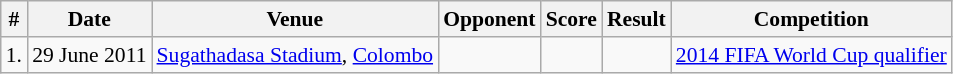<table class="wikitable" style="font-size:90%">
<tr>
<th>#</th>
<th>Date</th>
<th>Venue</th>
<th>Opponent</th>
<th>Score</th>
<th>Result</th>
<th>Competition</th>
</tr>
<tr>
<td>1.</td>
<td>29 June 2011</td>
<td><a href='#'>Sugathadasa Stadium</a>, <a href='#'>Colombo</a></td>
<td></td>
<td></td>
<td></td>
<td><a href='#'>2014 FIFA World Cup qualifier</a></td>
</tr>
</table>
